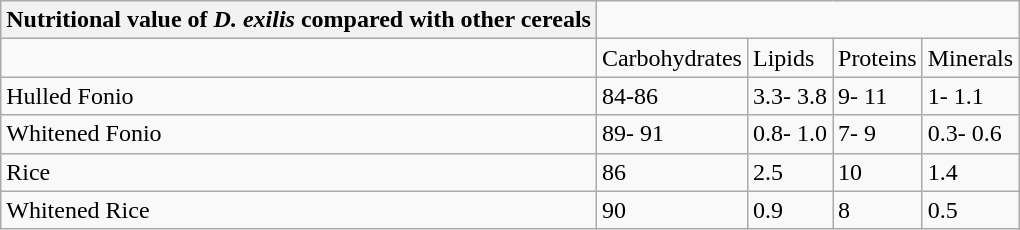<table class="wikitable">
<tr>
<th>Nutritional value of <em>D. exilis</em> compared with other cereals</th>
</tr>
<tr>
<td></td>
<td>Carbohydrates</td>
<td>Lipids</td>
<td>Proteins</td>
<td>Minerals</td>
</tr>
<tr>
<td>Hulled Fonio</td>
<td>84-86</td>
<td>3.3- 3.8</td>
<td>9- 11</td>
<td>1- 1.1</td>
</tr>
<tr>
<td>Whitened Fonio</td>
<td>89- 91</td>
<td>0.8- 1.0</td>
<td>7- 9</td>
<td>0.3- 0.6</td>
</tr>
<tr>
<td>Rice</td>
<td>86</td>
<td>2.5</td>
<td>10</td>
<td>1.4</td>
</tr>
<tr>
<td>Whitened Rice</td>
<td>90</td>
<td>0.9</td>
<td>8</td>
<td>0.5</td>
</tr>
</table>
